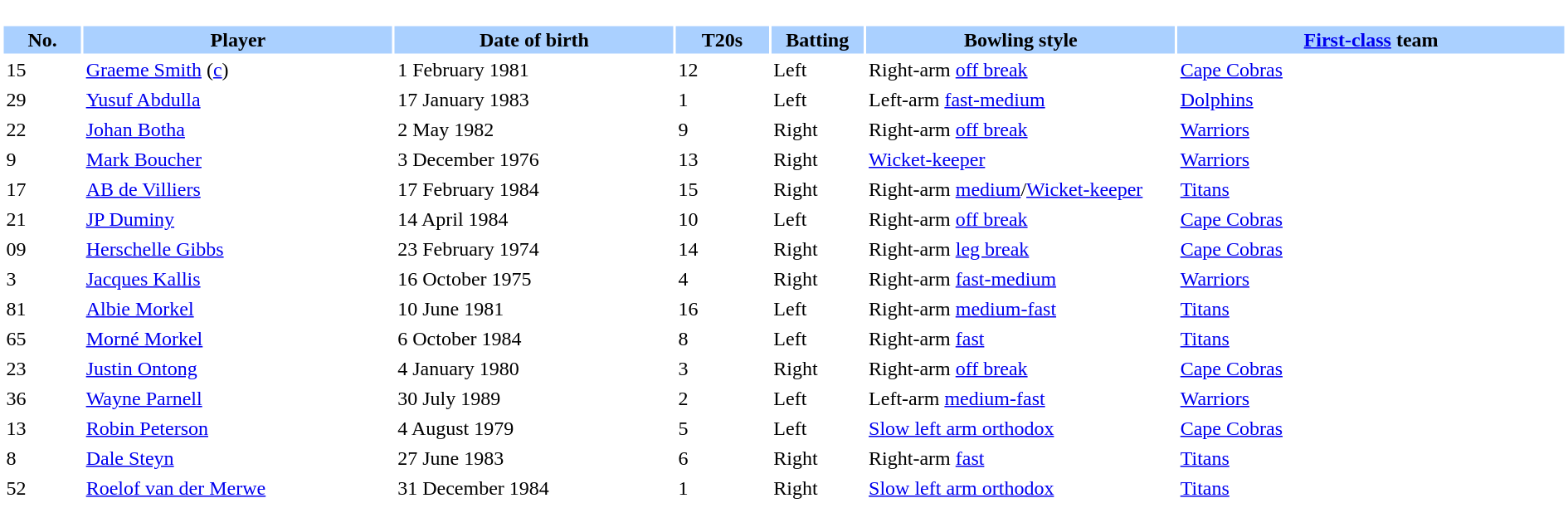<table border="0" width="100%">
<tr>
<td bgcolor="#FFFFFF" valign="top" width="90%"><br><table border="0" cellspacing="2" cellpadding="2" width="100%">
<tr bgcolor=AAD0FF>
<th width=5%>No.</th>
<th width=20%>Player</th>
<th width=18%>Date of birth</th>
<th width=6%>T20s</th>
<th width=6%>Batting</th>
<th width=20%>Bowling style</th>
<th width=25%><a href='#'>First-class</a> team</th>
</tr>
<tr>
<td>15</td>
<td><a href='#'>Graeme Smith</a> (<a href='#'>c</a>)</td>
<td>1 February 1981</td>
<td>12</td>
<td>Left</td>
<td>Right-arm <a href='#'>off break</a></td>
<td> <a href='#'>Cape Cobras</a></td>
</tr>
<tr>
<td>29</td>
<td><a href='#'>Yusuf Abdulla</a></td>
<td>17 January 1983</td>
<td>1</td>
<td>Left</td>
<td>Left-arm <a href='#'>fast-medium</a></td>
<td> <a href='#'>Dolphins</a></td>
</tr>
<tr>
<td>22</td>
<td><a href='#'>Johan Botha</a></td>
<td>2 May 1982</td>
<td>9</td>
<td>Right</td>
<td>Right-arm <a href='#'>off break</a></td>
<td> <a href='#'>Warriors</a></td>
</tr>
<tr>
<td>9</td>
<td><a href='#'>Mark Boucher</a></td>
<td>3 December 1976</td>
<td>13</td>
<td>Right</td>
<td><a href='#'>Wicket-keeper</a></td>
<td> <a href='#'>Warriors</a></td>
</tr>
<tr>
<td>17</td>
<td><a href='#'>AB de Villiers</a></td>
<td>17 February 1984</td>
<td>15</td>
<td>Right</td>
<td>Right-arm <a href='#'>medium</a>/<a href='#'>Wicket-keeper</a></td>
<td> <a href='#'>Titans</a></td>
</tr>
<tr>
<td>21</td>
<td><a href='#'>JP Duminy</a></td>
<td>14 April 1984</td>
<td>10</td>
<td>Left</td>
<td>Right-arm <a href='#'>off break</a></td>
<td> <a href='#'>Cape Cobras</a></td>
</tr>
<tr>
<td>09</td>
<td><a href='#'>Herschelle Gibbs</a></td>
<td>23 February 1974</td>
<td>14</td>
<td>Right</td>
<td>Right-arm <a href='#'>leg break</a></td>
<td> <a href='#'>Cape Cobras</a></td>
</tr>
<tr>
<td>3</td>
<td><a href='#'>Jacques Kallis</a></td>
<td>16 October 1975</td>
<td>4</td>
<td>Right</td>
<td>Right-arm <a href='#'>fast-medium</a></td>
<td> <a href='#'>Warriors</a></td>
</tr>
<tr>
<td>81</td>
<td><a href='#'>Albie Morkel</a></td>
<td>10 June 1981</td>
<td>16</td>
<td>Left</td>
<td>Right-arm <a href='#'>medium-fast</a></td>
<td> <a href='#'>Titans</a></td>
</tr>
<tr>
<td>65</td>
<td><a href='#'>Morné Morkel</a></td>
<td>6 October 1984</td>
<td>8</td>
<td>Left</td>
<td>Right-arm <a href='#'>fast</a></td>
<td> <a href='#'>Titans</a></td>
</tr>
<tr>
<td>23</td>
<td><a href='#'>Justin Ontong</a></td>
<td>4 January 1980</td>
<td>3</td>
<td>Right</td>
<td>Right-arm <a href='#'>off break</a></td>
<td> <a href='#'>Cape Cobras</a></td>
</tr>
<tr>
<td>36</td>
<td><a href='#'>Wayne Parnell</a></td>
<td>30 July 1989</td>
<td>2</td>
<td>Left</td>
<td>Left-arm <a href='#'>medium-fast</a></td>
<td> <a href='#'>Warriors</a></td>
</tr>
<tr>
<td>13</td>
<td><a href='#'>Robin Peterson</a></td>
<td>4 August 1979</td>
<td>5</td>
<td>Left</td>
<td><a href='#'>Slow left arm orthodox</a></td>
<td> <a href='#'>Cape Cobras</a></td>
</tr>
<tr>
<td>8</td>
<td><a href='#'>Dale Steyn</a></td>
<td>27 June 1983</td>
<td>6</td>
<td>Right</td>
<td>Right-arm <a href='#'>fast</a></td>
<td> <a href='#'>Titans</a></td>
</tr>
<tr>
<td>52</td>
<td><a href='#'>Roelof van der Merwe</a></td>
<td>31 December 1984</td>
<td>1</td>
<td>Right</td>
<td><a href='#'>Slow left arm orthodox</a></td>
<td> <a href='#'>Titans</a></td>
</tr>
<tr>
</tr>
</table>
</td>
</tr>
<tr>
</tr>
</table>
